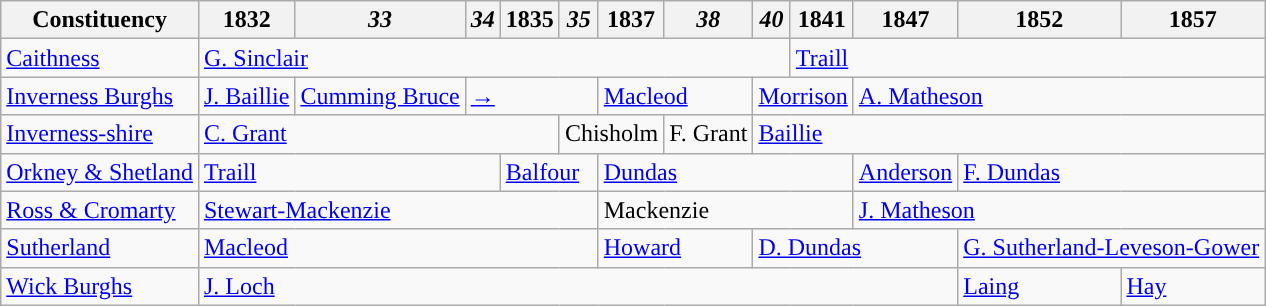<table class=wikitable>
<tr>
<th>Constituency</th>
<th>1832</th>
<th><em>33</em></th>
<th><em>34</em></th>
<th>1835</th>
<th><em>35</em></th>
<th>1837</th>
<th><em>38</em></th>
<th><em>40</em></th>
<th>1841</th>
<th>1847</th>
<th>1852</th>
<th>1857</th>
</tr>
<tr>
<td><a href='#'>Caithness</a></td>
<td colspan="8"><a href='#'>G. Sinclair</a></td>
<td colspan="4"><a href='#'>Traill</a></td>
</tr>
<tr>
<td><a href='#'>Inverness Burghs</a></td>
<td><a href='#'>J. Baillie</a></td>
<td><a href='#'>Cumming Bruce</a></td>
<td colspan="3"><a href='#'>→</a></td>
<td colspan="2"><a href='#'>Macleod</a></td>
<td colspan="2"><a href='#'>Morrison</a></td>
<td colspan="3"><a href='#'>A. Matheson</a></td>
</tr>
<tr>
<td><a href='#'>Inverness-shire</a></td>
<td colspan="4"><a href='#'>C. Grant</a></td>
<td colspan="2">Chisholm</td>
<td>F. Grant</td>
<td colspan="5"><a href='#'>Baillie</a></td>
</tr>
<tr>
<td><a href='#'>Orkney & Shetland</a></td>
<td colspan="3"><a href='#'>Traill</a></td>
<td colspan="2"><a href='#'>Balfour</a></td>
<td colspan="4"><a href='#'>Dundas</a></td>
<td><a href='#'>Anderson</a></td>
<td colspan="2"><a href='#'>F. Dundas</a></td>
</tr>
<tr>
<td><a href='#'>Ross & Cromarty</a></td>
<td colspan="5"><a href='#'>Stewart-Mackenzie</a></td>
<td colspan="4">Mackenzie</td>
<td colspan="3"><a href='#'>J. Matheson</a></td>
</tr>
<tr>
<td><a href='#'>Sutherland</a></td>
<td colspan="5"><a href='#'>Macleod</a></td>
<td colspan="2"><a href='#'>Howard</a></td>
<td colspan="3"><a href='#'>D. Dundas</a></td>
<td colspan="2"><a href='#'>G. Sutherland-Leveson-Gower</a></td>
</tr>
<tr>
<td><a href='#'>Wick Burghs</a></td>
<td colspan="10"><a href='#'>J. Loch</a></td>
<td><a href='#'>Laing</a></td>
<td><a href='#'>Hay</a></td>
</tr>
</table>
